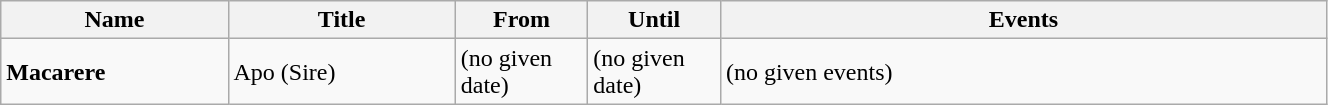<table width=70% class="wikitable">
<tr>
<th width=12%>Name</th>
<th width=12%>Title</th>
<th width=7%>From</th>
<th width=7%>Until</th>
<th width=32%>Events</th>
</tr>
<tr>
<td><strong>Macarere</strong></td>
<td>Apo (Sire)</td>
<td>(no given date)</td>
<td>(no given date)</td>
<td>(no given events)</td>
</tr>
</table>
